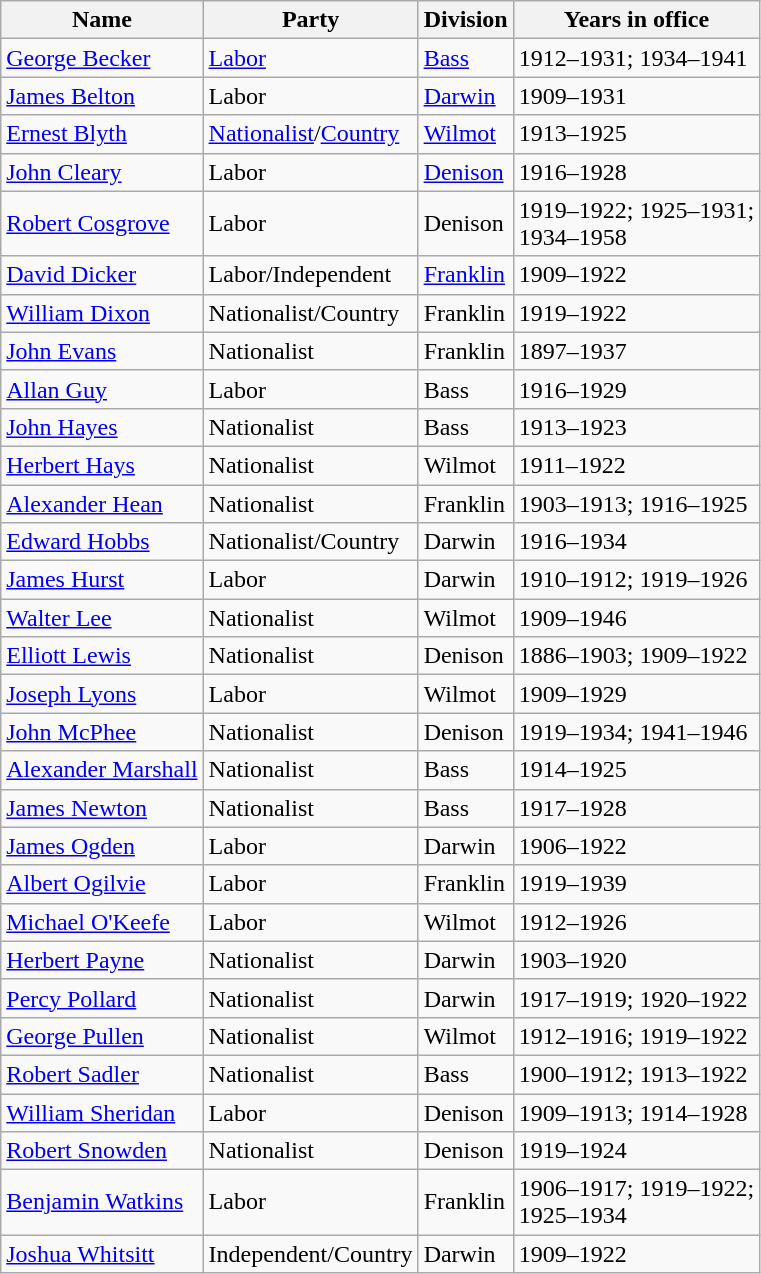<table class="wikitable sortable">
<tr>
<th><strong>Name</strong></th>
<th><strong>Party</strong></th>
<th><strong>Division</strong></th>
<th><strong>Years in office</strong></th>
</tr>
<tr>
<td><a href='#'>George Becker</a></td>
<td><a href='#'>Labor</a></td>
<td><a href='#'>Bass</a></td>
<td>1912–1931; 1934–1941</td>
</tr>
<tr>
<td><a href='#'>James Belton</a></td>
<td>Labor</td>
<td><a href='#'>Darwin</a></td>
<td>1909–1931</td>
</tr>
<tr>
<td><a href='#'>Ernest Blyth</a></td>
<td><a href='#'>Nationalist</a>/<a href='#'>Country</a></td>
<td><a href='#'>Wilmot</a></td>
<td>1913–1925</td>
</tr>
<tr>
<td><a href='#'>John Cleary</a></td>
<td>Labor</td>
<td><a href='#'>Denison</a></td>
<td>1916–1928</td>
</tr>
<tr>
<td><a href='#'>Robert Cosgrove</a></td>
<td>Labor</td>
<td>Denison</td>
<td>1919–1922; 1925–1931;<br>1934–1958</td>
</tr>
<tr>
<td><a href='#'>David Dicker</a></td>
<td>Labor/Independent</td>
<td><a href='#'>Franklin</a></td>
<td>1909–1922</td>
</tr>
<tr>
<td><a href='#'>William Dixon</a></td>
<td>Nationalist/Country</td>
<td>Franklin</td>
<td>1919–1922</td>
</tr>
<tr>
<td><a href='#'>John Evans</a></td>
<td>Nationalist</td>
<td>Franklin</td>
<td>1897–1937</td>
</tr>
<tr>
<td><a href='#'>Allan Guy</a></td>
<td>Labor</td>
<td>Bass</td>
<td>1916–1929</td>
</tr>
<tr>
<td><a href='#'>John Hayes</a></td>
<td>Nationalist</td>
<td>Bass</td>
<td>1913–1923</td>
</tr>
<tr>
<td><a href='#'>Herbert Hays</a></td>
<td>Nationalist</td>
<td>Wilmot</td>
<td>1911–1922</td>
</tr>
<tr>
<td><a href='#'>Alexander Hean</a></td>
<td>Nationalist</td>
<td>Franklin</td>
<td>1903–1913; 1916–1925</td>
</tr>
<tr>
<td><a href='#'>Edward Hobbs</a></td>
<td>Nationalist/Country</td>
<td>Darwin</td>
<td>1916–1934</td>
</tr>
<tr>
<td><a href='#'>James Hurst</a></td>
<td>Labor</td>
<td>Darwin</td>
<td>1910–1912; 1919–1926</td>
</tr>
<tr>
<td><a href='#'>Walter Lee</a></td>
<td>Nationalist</td>
<td>Wilmot</td>
<td>1909–1946</td>
</tr>
<tr>
<td><a href='#'>Elliott Lewis</a></td>
<td>Nationalist</td>
<td>Denison</td>
<td>1886–1903; 1909–1922</td>
</tr>
<tr>
<td><a href='#'>Joseph Lyons</a></td>
<td>Labor</td>
<td>Wilmot</td>
<td>1909–1929</td>
</tr>
<tr>
<td><a href='#'>John McPhee</a></td>
<td>Nationalist</td>
<td>Denison</td>
<td>1919–1934; 1941–1946</td>
</tr>
<tr>
<td><a href='#'>Alexander Marshall</a></td>
<td>Nationalist</td>
<td>Bass</td>
<td>1914–1925</td>
</tr>
<tr>
<td><a href='#'>James Newton</a></td>
<td>Nationalist</td>
<td>Bass</td>
<td>1917–1928</td>
</tr>
<tr>
<td><a href='#'>James Ogden</a></td>
<td>Labor</td>
<td>Darwin</td>
<td>1906–1922</td>
</tr>
<tr>
<td><a href='#'>Albert Ogilvie</a></td>
<td>Labor</td>
<td>Franklin</td>
<td>1919–1939</td>
</tr>
<tr>
<td><a href='#'>Michael O'Keefe</a></td>
<td>Labor</td>
<td>Wilmot</td>
<td>1912–1926</td>
</tr>
<tr>
<td><a href='#'>Herbert Payne</a></td>
<td>Nationalist</td>
<td>Darwin</td>
<td>1903–1920</td>
</tr>
<tr>
<td><a href='#'>Percy Pollard</a></td>
<td>Nationalist</td>
<td>Darwin</td>
<td>1917–1919; 1920–1922</td>
</tr>
<tr>
<td><a href='#'>George Pullen</a></td>
<td>Nationalist</td>
<td>Wilmot</td>
<td>1912–1916; 1919–1922</td>
</tr>
<tr>
<td><a href='#'>Robert Sadler</a></td>
<td>Nationalist</td>
<td>Bass</td>
<td>1900–1912; 1913–1922</td>
</tr>
<tr>
<td><a href='#'>William Sheridan</a></td>
<td>Labor</td>
<td>Denison</td>
<td>1909–1913; 1914–1928</td>
</tr>
<tr>
<td><a href='#'>Robert Snowden</a></td>
<td>Nationalist</td>
<td>Denison</td>
<td>1919–1924</td>
</tr>
<tr>
<td><a href='#'>Benjamin Watkins</a></td>
<td>Labor</td>
<td>Franklin</td>
<td>1906–1917; 1919–1922;<br>1925–1934</td>
</tr>
<tr>
<td><a href='#'>Joshua Whitsitt</a></td>
<td>Independent/Country</td>
<td>Darwin</td>
<td>1909–1922</td>
</tr>
</table>
